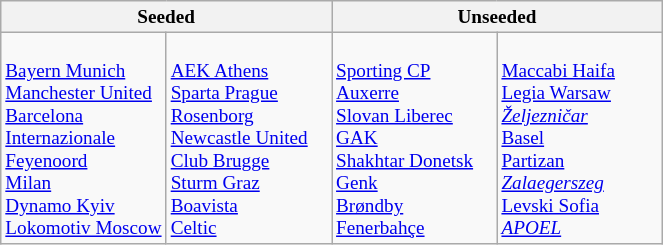<table class="wikitable" style="font-size:80%">
<tr>
<th colspan=2>Seeded</th>
<th colspan=2>Unseeded</th>
</tr>
<tr>
<td width=25% valign=top><br> <a href='#'>Bayern Munich</a><br>
 <a href='#'>Manchester United</a><br>
 <a href='#'>Barcelona</a><br>
 <a href='#'>Internazionale</a><br>
 <a href='#'>Feyenoord</a><br>
 <a href='#'>Milan</a><br>
 <a href='#'>Dynamo Kyiv</a><br>
 <a href='#'>Lokomotiv Moscow</a></td>
<td width=25% valign=top><br> <a href='#'>AEK Athens</a><br>
 <a href='#'>Sparta Prague</a><br>
 <a href='#'>Rosenborg</a><br>
 <a href='#'>Newcastle United</a><br>
 <a href='#'>Club Brugge</a><br>
 <a href='#'>Sturm Graz</a><br>
 <a href='#'>Boavista</a><br>
 <a href='#'>Celtic</a></td>
<td width=25% valign=top><br> <a href='#'>Sporting CP</a><br>
 <a href='#'>Auxerre</a><br>
 <a href='#'>Slovan Liberec</a><br>
 <a href='#'>GAK</a><br>
 <a href='#'>Shakhtar Donetsk</a><br>
 <a href='#'>Genk</a><br>
 <a href='#'>Brøndby</a><br>
 <a href='#'>Fenerbahçe</a></td>
<td width=25% valign=top><br> <a href='#'>Maccabi Haifa</a><br>
 <a href='#'>Legia Warsaw</a><br>
 <em><a href='#'>Željezničar</a></em><br>
 <a href='#'>Basel</a><br>
 <a href='#'>Partizan</a><br>
 <em><a href='#'>Zalaegerszeg</a></em><br>
 <a href='#'>Levski Sofia</a><br>
 <em><a href='#'>APOEL</a></em></td>
</tr>
</table>
